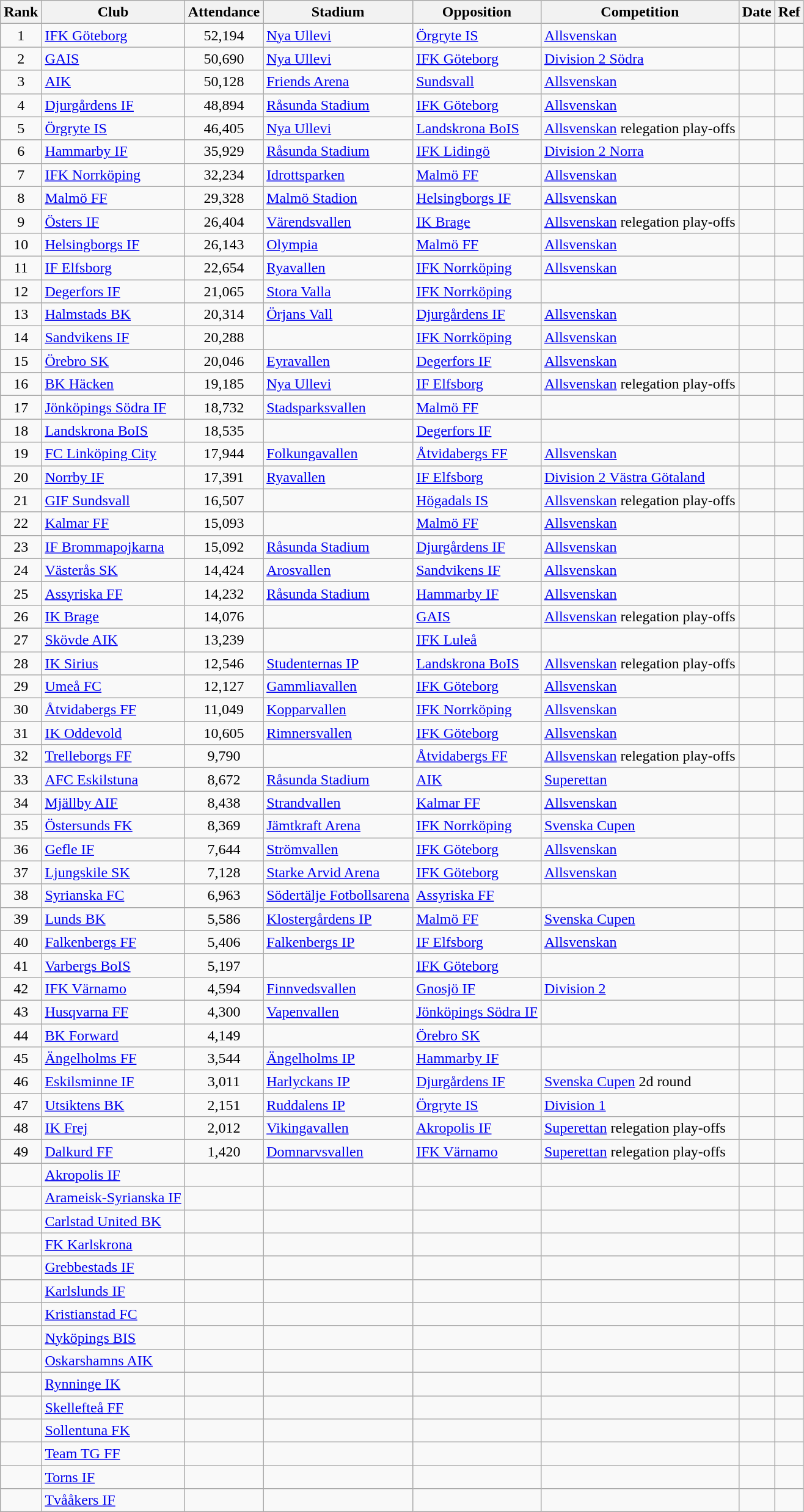<table class="wikitable sortable">
<tr>
<th class="unsortable">Rank</th>
<th>Club</th>
<th>Attendance</th>
<th>Stadium</th>
<th>Opposition</th>
<th>Competition</th>
<th>Date</th>
<th class="unsortable">Ref</th>
</tr>
<tr>
<td align=center>1</td>
<td><a href='#'>IFK Göteborg</a></td>
<td align=center>52,194</td>
<td><a href='#'>Nya Ullevi</a></td>
<td><a href='#'>Örgryte IS</a></td>
<td><a href='#'>Allsvenskan</a></td>
<td></td>
<td align=center></td>
</tr>
<tr>
<td align=center>2</td>
<td><a href='#'>GAIS</a></td>
<td align=center>50,690</td>
<td><a href='#'>Nya Ullevi</a></td>
<td><a href='#'>IFK Göteborg</a></td>
<td><a href='#'>Division 2 Södra</a></td>
<td></td>
<td align=center></td>
</tr>
<tr>
<td align=center>3</td>
<td><a href='#'>AIK</a></td>
<td align=center>50,128</td>
<td><a href='#'>Friends Arena</a></td>
<td><a href='#'>Sundsvall</a></td>
<td><a href='#'>Allsvenskan</a></td>
<td></td>
<td align=center></td>
</tr>
<tr>
<td align=center>4</td>
<td><a href='#'>Djurgårdens IF</a></td>
<td align=center>48,894</td>
<td><a href='#'>Råsunda Stadium</a></td>
<td><a href='#'>IFK Göteborg</a></td>
<td><a href='#'>Allsvenskan</a></td>
<td></td>
<td align=center></td>
</tr>
<tr>
<td align=center>5</td>
<td><a href='#'>Örgryte IS</a></td>
<td align=center>46,405</td>
<td><a href='#'>Nya Ullevi</a></td>
<td><a href='#'>Landskrona BoIS</a></td>
<td><a href='#'>Allsvenskan</a> relegation play-offs</td>
<td></td>
<td align=center></td>
</tr>
<tr>
<td align=center>6</td>
<td><a href='#'>Hammarby IF</a></td>
<td align=center>35,929</td>
<td><a href='#'>Råsunda Stadium</a></td>
<td><a href='#'>IFK Lidingö</a></td>
<td><a href='#'>Division 2 Norra</a></td>
<td></td>
<td align=center></td>
</tr>
<tr>
<td align=center>7</td>
<td><a href='#'>IFK Norrköping</a></td>
<td align=center>32,234</td>
<td><a href='#'>Idrottsparken</a></td>
<td><a href='#'>Malmö FF</a></td>
<td><a href='#'>Allsvenskan</a></td>
<td></td>
<td align=center></td>
</tr>
<tr>
<td align=center>8</td>
<td><a href='#'>Malmö FF</a></td>
<td align=center>29,328</td>
<td><a href='#'>Malmö Stadion</a></td>
<td><a href='#'>Helsingborgs IF</a></td>
<td><a href='#'>Allsvenskan</a></td>
<td></td>
<td align=center></td>
</tr>
<tr>
<td align=center>9</td>
<td><a href='#'>Östers IF</a></td>
<td align=center>26,404</td>
<td><a href='#'>Värendsvallen</a></td>
<td><a href='#'>IK Brage</a></td>
<td><a href='#'>Allsvenskan</a> relegation play-offs</td>
<td></td>
<td align=center></td>
</tr>
<tr>
<td align=center>10</td>
<td><a href='#'>Helsingborgs IF</a></td>
<td align=center>26,143</td>
<td><a href='#'>Olympia</a></td>
<td><a href='#'>Malmö FF</a></td>
<td><a href='#'>Allsvenskan</a></td>
<td></td>
<td align=center></td>
</tr>
<tr>
<td align=center>11</td>
<td><a href='#'>IF Elfsborg</a></td>
<td align=center>22,654</td>
<td><a href='#'>Ryavallen</a></td>
<td><a href='#'>IFK Norrköping</a></td>
<td><a href='#'>Allsvenskan</a></td>
<td></td>
<td align=center></td>
</tr>
<tr>
<td align=center>12</td>
<td><a href='#'>Degerfors IF</a></td>
<td align=center>21,065</td>
<td><a href='#'>Stora Valla</a></td>
<td><a href='#'>IFK Norrköping</a></td>
<td></td>
<td></td>
<td align=center></td>
</tr>
<tr>
<td align=center>13</td>
<td><a href='#'>Halmstads BK</a></td>
<td align=center>20,314</td>
<td><a href='#'>Örjans Vall</a></td>
<td><a href='#'>Djurgårdens IF</a></td>
<td><a href='#'>Allsvenskan</a></td>
<td></td>
<td align=center></td>
</tr>
<tr>
<td align=center>14</td>
<td><a href='#'>Sandvikens IF</a></td>
<td align=center>20,288</td>
<td></td>
<td><a href='#'>IFK Norrköping</a></td>
<td><a href='#'>Allsvenskan</a></td>
<td></td>
<td align=center></td>
</tr>
<tr>
<td align=center>15</td>
<td><a href='#'>Örebro SK</a></td>
<td align=center>20,046</td>
<td><a href='#'>Eyravallen</a></td>
<td><a href='#'>Degerfors IF</a></td>
<td><a href='#'>Allsvenskan</a></td>
<td></td>
<td align=center></td>
</tr>
<tr>
<td align=center>16</td>
<td><a href='#'>BK Häcken</a></td>
<td align=center>19,185</td>
<td><a href='#'>Nya Ullevi</a></td>
<td><a href='#'>IF Elfsborg</a></td>
<td><a href='#'>Allsvenskan</a> relegation play-offs</td>
<td></td>
<td align=center></td>
</tr>
<tr>
<td align=center>17</td>
<td><a href='#'>Jönköpings Södra IF</a></td>
<td align=center>18,732</td>
<td><a href='#'>Stadsparksvallen</a></td>
<td><a href='#'>Malmö FF</a></td>
<td></td>
<td></td>
<td align=center></td>
</tr>
<tr>
<td align=center>18</td>
<td><a href='#'>Landskrona BoIS</a></td>
<td align=center>18,535</td>
<td></td>
<td><a href='#'>Degerfors IF</a></td>
<td></td>
<td></td>
<td align=center></td>
</tr>
<tr>
<td align=center>19</td>
<td><a href='#'>FC Linköping City</a></td>
<td align=center>17,944</td>
<td><a href='#'>Folkungavallen</a></td>
<td><a href='#'>Åtvidabergs FF</a></td>
<td><a href='#'>Allsvenskan</a></td>
<td></td>
<td align=center></td>
</tr>
<tr>
<td align=center>20</td>
<td><a href='#'>Norrby IF</a></td>
<td align=center>17,391</td>
<td><a href='#'>Ryavallen</a></td>
<td><a href='#'>IF Elfsborg</a></td>
<td><a href='#'>Division 2 Västra Götaland</a></td>
<td></td>
<td align=center></td>
</tr>
<tr>
<td align=center>21</td>
<td><a href='#'>GIF Sundsvall</a></td>
<td align=center>16,507</td>
<td></td>
<td><a href='#'>Högadals IS</a></td>
<td><a href='#'>Allsvenskan</a> relegation play-offs</td>
<td></td>
<td align=center></td>
</tr>
<tr>
<td align=center>22</td>
<td><a href='#'>Kalmar FF</a></td>
<td align=center>15,093</td>
<td></td>
<td><a href='#'>Malmö FF</a></td>
<td><a href='#'>Allsvenskan</a></td>
<td></td>
<td align=center></td>
</tr>
<tr>
<td align=center>23</td>
<td><a href='#'>IF Brommapojkarna</a></td>
<td align=center>15,092</td>
<td><a href='#'>Råsunda Stadium</a></td>
<td><a href='#'>Djurgårdens IF</a></td>
<td><a href='#'>Allsvenskan</a></td>
<td></td>
<td align=center></td>
</tr>
<tr>
<td align=center>24</td>
<td><a href='#'>Västerås SK</a></td>
<td align=center>14,424</td>
<td><a href='#'>Arosvallen</a></td>
<td><a href='#'>Sandvikens IF</a></td>
<td><a href='#'>Allsvenskan</a></td>
<td></td>
<td align=center></td>
</tr>
<tr>
<td align=center>25</td>
<td><a href='#'>Assyriska FF</a></td>
<td align=center>14,232</td>
<td><a href='#'>Råsunda Stadium</a></td>
<td><a href='#'>Hammarby IF</a></td>
<td><a href='#'>Allsvenskan</a></td>
<td></td>
<td align=center></td>
</tr>
<tr>
<td align=center>26</td>
<td><a href='#'>IK Brage</a></td>
<td align=center>14,076</td>
<td></td>
<td><a href='#'>GAIS</a></td>
<td><a href='#'>Allsvenskan</a> relegation play-offs</td>
<td></td>
<td align=center></td>
</tr>
<tr>
<td align=center>27</td>
<td><a href='#'>Skövde AIK</a></td>
<td align=center>13,239</td>
<td></td>
<td><a href='#'>IFK Luleå</a></td>
<td></td>
<td></td>
<td align=center></td>
</tr>
<tr>
<td align=center>28</td>
<td><a href='#'>IK Sirius</a></td>
<td align=center>12,546</td>
<td><a href='#'>Studenternas IP</a></td>
<td><a href='#'>Landskrona BoIS</a></td>
<td><a href='#'>Allsvenskan</a> relegation play-offs</td>
<td></td>
<td align=center></td>
</tr>
<tr>
<td align=center>29</td>
<td><a href='#'>Umeå FC</a></td>
<td align=center>12,127</td>
<td><a href='#'>Gammliavallen</a></td>
<td><a href='#'>IFK Göteborg</a></td>
<td><a href='#'>Allsvenskan</a></td>
<td></td>
<td align=center></td>
</tr>
<tr>
<td align=center>30</td>
<td><a href='#'>Åtvidabergs FF</a></td>
<td align=center>11,049</td>
<td><a href='#'>Kopparvallen</a></td>
<td><a href='#'>IFK Norrköping</a></td>
<td><a href='#'>Allsvenskan</a></td>
<td></td>
<td align=center></td>
</tr>
<tr>
<td align=center>31</td>
<td><a href='#'>IK Oddevold</a></td>
<td align=center>10,605</td>
<td><a href='#'>Rimnersvallen</a></td>
<td><a href='#'>IFK Göteborg</a></td>
<td><a href='#'>Allsvenskan</a></td>
<td></td>
<td align=center></td>
</tr>
<tr>
<td align=center>32</td>
<td><a href='#'>Trelleborgs FF</a></td>
<td align=center>9,790</td>
<td></td>
<td><a href='#'>Åtvidabergs FF</a></td>
<td><a href='#'>Allsvenskan</a> relegation play-offs</td>
<td></td>
<td align=center></td>
</tr>
<tr>
<td align=center>33</td>
<td><a href='#'>AFC Eskilstuna</a></td>
<td align=center>8,672</td>
<td><a href='#'>Råsunda Stadium</a></td>
<td><a href='#'>AIK</a></td>
<td><a href='#'>Superettan</a></td>
<td></td>
<td align=center></td>
</tr>
<tr>
<td align=center>34</td>
<td><a href='#'>Mjällby AIF</a></td>
<td align=center>8,438</td>
<td><a href='#'>Strandvallen</a></td>
<td><a href='#'>Kalmar FF</a></td>
<td><a href='#'>Allsvenskan</a></td>
<td></td>
<td align=center></td>
</tr>
<tr>
<td align=center>35</td>
<td><a href='#'>Östersunds FK</a></td>
<td align=center>8,369</td>
<td><a href='#'>Jämtkraft Arena</a></td>
<td><a href='#'>IFK Norrköping</a></td>
<td><a href='#'>Svenska Cupen</a></td>
<td></td>
<td align=center></td>
</tr>
<tr>
<td align=center>36</td>
<td><a href='#'>Gefle IF</a></td>
<td align=center>7,644</td>
<td><a href='#'>Strömvallen</a></td>
<td><a href='#'>IFK Göteborg</a></td>
<td><a href='#'>Allsvenskan</a></td>
<td></td>
<td align=center></td>
</tr>
<tr>
<td align=center>37</td>
<td><a href='#'>Ljungskile SK</a></td>
<td align=center>7,128</td>
<td><a href='#'>Starke Arvid Arena</a></td>
<td><a href='#'>IFK Göteborg</a></td>
<td><a href='#'>Allsvenskan</a></td>
<td></td>
<td align=center></td>
</tr>
<tr>
<td align=center>38</td>
<td><a href='#'>Syrianska FC</a></td>
<td align=center>6,963</td>
<td><a href='#'>Södertälje Fotbollsarena</a></td>
<td><a href='#'>Assyriska FF</a></td>
<td></td>
<td></td>
<td align=center></td>
</tr>
<tr>
<td align=center>39</td>
<td><a href='#'>Lunds BK</a></td>
<td align=center>5,586</td>
<td><a href='#'>Klostergårdens IP</a></td>
<td><a href='#'>Malmö FF</a></td>
<td><a href='#'>Svenska Cupen</a></td>
<td></td>
<td align=center></td>
</tr>
<tr>
<td align=center>40</td>
<td><a href='#'>Falkenbergs FF</a></td>
<td align=center>5,406</td>
<td><a href='#'>Falkenbergs IP</a></td>
<td><a href='#'>IF Elfsborg</a></td>
<td><a href='#'>Allsvenskan</a></td>
<td></td>
<td align=center></td>
</tr>
<tr>
<td align=center>41</td>
<td><a href='#'>Varbergs BoIS</a></td>
<td align=center>5,197</td>
<td></td>
<td><a href='#'>IFK Göteborg</a></td>
<td></td>
<td></td>
<td align=center></td>
</tr>
<tr>
<td align=center>42</td>
<td><a href='#'>IFK Värnamo</a></td>
<td align=center>4,594</td>
<td><a href='#'>Finnvedsvallen</a></td>
<td><a href='#'>Gnosjö IF</a></td>
<td><a href='#'>Division 2</a></td>
<td></td>
<td align=center></td>
</tr>
<tr>
<td align=center>43</td>
<td><a href='#'>Husqvarna FF</a></td>
<td align=center>4,300</td>
<td><a href='#'>Vapenvallen</a></td>
<td><a href='#'>Jönköpings Södra IF</a></td>
<td></td>
<td></td>
<td align=center></td>
</tr>
<tr>
<td align=center>44</td>
<td><a href='#'>BK Forward</a></td>
<td align=center>4,149</td>
<td></td>
<td><a href='#'>Örebro SK</a></td>
<td></td>
<td></td>
<td align=center></td>
</tr>
<tr>
<td align=center>45</td>
<td><a href='#'>Ängelholms FF</a></td>
<td align=center>3,544</td>
<td><a href='#'>Ängelholms IP</a></td>
<td><a href='#'>Hammarby IF</a></td>
<td></td>
<td></td>
<td align=center></td>
</tr>
<tr>
<td align=center>46</td>
<td><a href='#'>Eskilsminne IF</a></td>
<td align=center>3,011</td>
<td><a href='#'>Harlyckans IP</a></td>
<td><a href='#'>Djurgårdens IF</a></td>
<td><a href='#'>Svenska Cupen</a> 2d round</td>
<td></td>
<td align=center></td>
</tr>
<tr>
<td align=center>47</td>
<td><a href='#'>Utsiktens BK</a></td>
<td align=center>2,151</td>
<td><a href='#'>Ruddalens IP</a></td>
<td><a href='#'>Örgryte IS</a></td>
<td><a href='#'>Division 1</a></td>
<td></td>
<td align=center></td>
</tr>
<tr>
<td align=center>48</td>
<td><a href='#'>IK Frej</a></td>
<td align=center>2,012</td>
<td><a href='#'>Vikingavallen</a></td>
<td><a href='#'>Akropolis IF</a></td>
<td><a href='#'>Superettan</a> relegation play-offs</td>
<td></td>
<td align=center></td>
</tr>
<tr>
<td align=center>49</td>
<td><a href='#'>Dalkurd FF</a></td>
<td align=center>1,420</td>
<td><a href='#'>Domnarvsvallen</a></td>
<td><a href='#'>IFK Värnamo</a></td>
<td><a href='#'>Superettan</a> relegation play-offs</td>
<td></td>
<td align=center></td>
</tr>
<tr>
<td align=center></td>
<td><a href='#'>Akropolis IF</a></td>
<td align=center></td>
<td></td>
<td></td>
<td></td>
<td></td>
<td align=center></td>
</tr>
<tr>
<td align=center></td>
<td><a href='#'>Arameisk-Syrianska IF</a></td>
<td align=center></td>
<td></td>
<td></td>
<td></td>
<td></td>
<td align=center></td>
</tr>
<tr>
<td align=center></td>
<td><a href='#'>Carlstad United BK</a></td>
<td align=center></td>
<td></td>
<td></td>
<td></td>
<td></td>
<td align=center></td>
</tr>
<tr>
<td align=center></td>
<td><a href='#'>FK Karlskrona</a></td>
<td align=center></td>
<td></td>
<td></td>
<td></td>
<td></td>
<td align=center></td>
</tr>
<tr>
<td align=center></td>
<td><a href='#'>Grebbestads IF</a></td>
<td align=center></td>
<td></td>
<td></td>
<td></td>
<td></td>
<td align=center></td>
</tr>
<tr>
<td align=center></td>
<td><a href='#'>Karlslunds IF</a></td>
<td align=center></td>
<td></td>
<td></td>
<td></td>
<td></td>
<td align=center></td>
</tr>
<tr>
<td align=center></td>
<td><a href='#'>Kristianstad FC</a></td>
<td align=center></td>
<td></td>
<td></td>
<td></td>
<td></td>
<td align=center></td>
</tr>
<tr>
<td align=center></td>
<td><a href='#'>Nyköpings BIS</a></td>
<td align=center></td>
<td></td>
<td></td>
<td></td>
<td></td>
<td align=center></td>
</tr>
<tr>
<td align=center></td>
<td><a href='#'>Oskarshamns AIK</a></td>
<td align=center></td>
<td></td>
<td></td>
<td></td>
<td></td>
<td align=center></td>
</tr>
<tr>
<td align=center></td>
<td><a href='#'>Rynninge IK</a></td>
<td align=center></td>
<td></td>
<td></td>
<td></td>
<td></td>
<td align=center></td>
</tr>
<tr>
<td align=center></td>
<td><a href='#'>Skellefteå FF</a></td>
<td align=center></td>
<td></td>
<td></td>
<td></td>
<td></td>
<td align=center></td>
</tr>
<tr>
<td align=center></td>
<td><a href='#'>Sollentuna FK</a></td>
<td align=center></td>
<td></td>
<td></td>
<td></td>
<td></td>
<td align=center></td>
</tr>
<tr>
<td align=center></td>
<td><a href='#'>Team TG FF</a></td>
<td align=center></td>
<td></td>
<td></td>
<td></td>
<td></td>
<td align=center></td>
</tr>
<tr>
<td align=center></td>
<td><a href='#'>Torns IF</a></td>
<td align=center></td>
<td></td>
<td></td>
<td></td>
<td></td>
<td align=center></td>
</tr>
<tr>
<td align=center></td>
<td><a href='#'>Tvååkers IF</a></td>
<td align=center></td>
<td></td>
<td></td>
<td></td>
<td></td>
<td align=center></td>
</tr>
</table>
